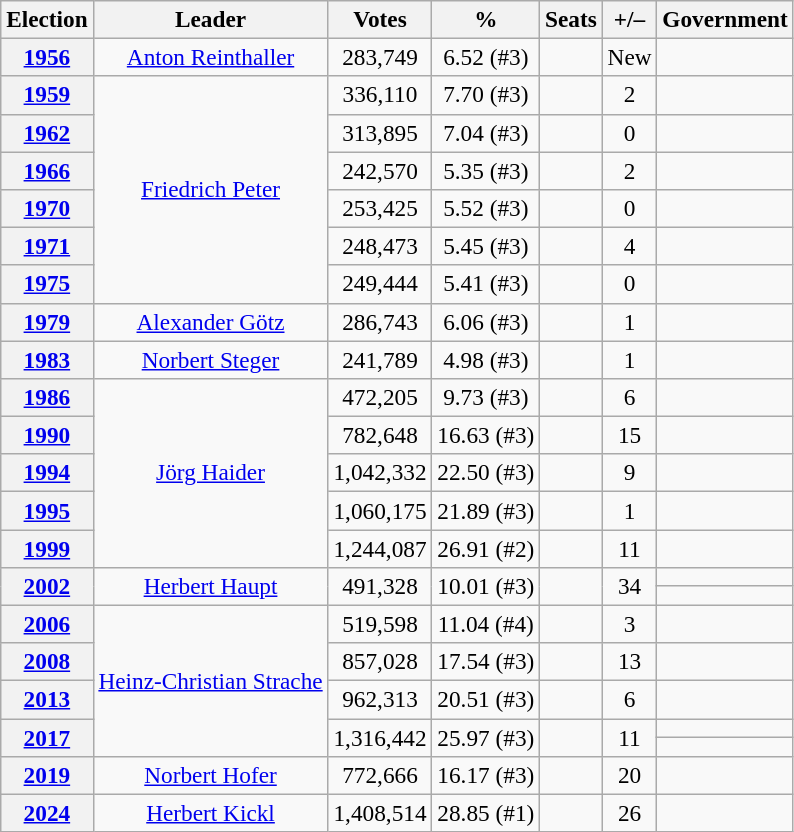<table class="wikitable" style="font-size:97%; text-align:center;">
<tr>
<th>Election</th>
<th>Leader</th>
<th>Votes</th>
<th>%</th>
<th>Seats</th>
<th>+/–</th>
<th>Government</th>
</tr>
<tr>
<th><a href='#'>1956</a></th>
<td><a href='#'>Anton Reinthaller</a></td>
<td>283,749</td>
<td>6.52 (#3)</td>
<td></td>
<td>New</td>
<td></td>
</tr>
<tr>
<th><a href='#'>1959</a></th>
<td rowspan=6><a href='#'>Friedrich Peter</a></td>
<td>336,110</td>
<td>7.70 (#3)</td>
<td></td>
<td> 2</td>
<td></td>
</tr>
<tr>
<th><a href='#'>1962</a></th>
<td>313,895</td>
<td>7.04 (#3)</td>
<td></td>
<td> 0</td>
<td></td>
</tr>
<tr>
<th><a href='#'>1966</a></th>
<td>242,570</td>
<td>5.35 (#3)</td>
<td></td>
<td> 2</td>
<td></td>
</tr>
<tr>
<th><a href='#'>1970</a></th>
<td>253,425</td>
<td>5.52 (#3)</td>
<td></td>
<td> 0</td>
<td></td>
</tr>
<tr>
<th><a href='#'>1971</a></th>
<td>248,473</td>
<td>5.45 (#3)</td>
<td></td>
<td> 4</td>
<td></td>
</tr>
<tr>
<th><a href='#'>1975</a></th>
<td>249,444</td>
<td>5.41 (#3)</td>
<td></td>
<td> 0</td>
<td></td>
</tr>
<tr>
<th><a href='#'>1979</a></th>
<td><a href='#'>Alexander Götz</a></td>
<td>286,743</td>
<td>6.06 (#3)</td>
<td></td>
<td> 1</td>
<td></td>
</tr>
<tr>
<th><a href='#'>1983</a></th>
<td><a href='#'>Norbert Steger</a></td>
<td>241,789</td>
<td>4.98 (#3)</td>
<td></td>
<td> 1</td>
<td></td>
</tr>
<tr>
<th><a href='#'>1986</a></th>
<td rowspan=5><a href='#'>Jörg Haider</a></td>
<td>472,205</td>
<td>9.73 (#3)</td>
<td></td>
<td> 6</td>
<td></td>
</tr>
<tr>
<th><a href='#'>1990</a></th>
<td>782,648</td>
<td>16.63 (#3)</td>
<td></td>
<td> 15</td>
<td></td>
</tr>
<tr>
<th><a href='#'>1994</a></th>
<td>1,042,332</td>
<td>22.50 (#3)</td>
<td></td>
<td> 9</td>
<td></td>
</tr>
<tr>
<th><a href='#'>1995</a></th>
<td>1,060,175</td>
<td>21.89 (#3)</td>
<td></td>
<td> 1</td>
<td></td>
</tr>
<tr>
<th><a href='#'>1999</a></th>
<td>1,244,087</td>
<td>26.91 (#2)</td>
<td></td>
<td> 11</td>
<td></td>
</tr>
<tr>
<th rowspan="2"><a href='#'>2002</a></th>
<td rowspan="2"><a href='#'>Herbert Haupt</a></td>
<td rowspan="2">491,328</td>
<td rowspan="2">10.01 (#3)</td>
<td rowspan="2"></td>
<td rowspan="2"> 34</td>
<td> </td>
</tr>
<tr>
<td> </td>
</tr>
<tr>
<th><a href='#'>2006</a></th>
<td rowspan=5><a href='#'>Heinz-Christian Strache</a></td>
<td>519,598</td>
<td>11.04 (#4)</td>
<td></td>
<td> 3</td>
<td></td>
</tr>
<tr>
<th><a href='#'>2008</a></th>
<td>857,028</td>
<td>17.54 (#3)</td>
<td></td>
<td> 13</td>
<td></td>
</tr>
<tr>
<th><a href='#'>2013</a></th>
<td>962,313</td>
<td>20.51 (#3)</td>
<td></td>
<td> 6</td>
<td></td>
</tr>
<tr>
<th rowspan="2"><a href='#'>2017</a></th>
<td rowspan="2">1,316,442</td>
<td rowspan="2">25.97 (#3)</td>
<td rowspan="2"></td>
<td rowspan="2"> 11</td>
<td> </td>
</tr>
<tr>
<td> </td>
</tr>
<tr>
<th><a href='#'>2019</a></th>
<td><a href='#'>Norbert Hofer</a></td>
<td>772,666</td>
<td>16.17 (#3)</td>
<td></td>
<td> 20</td>
<td></td>
</tr>
<tr>
<th><a href='#'>2024</a></th>
<td><a href='#'>Herbert Kickl</a></td>
<td>1,408,514</td>
<td>28.85 (#1)</td>
<td></td>
<td> 26</td>
<td></td>
</tr>
</table>
